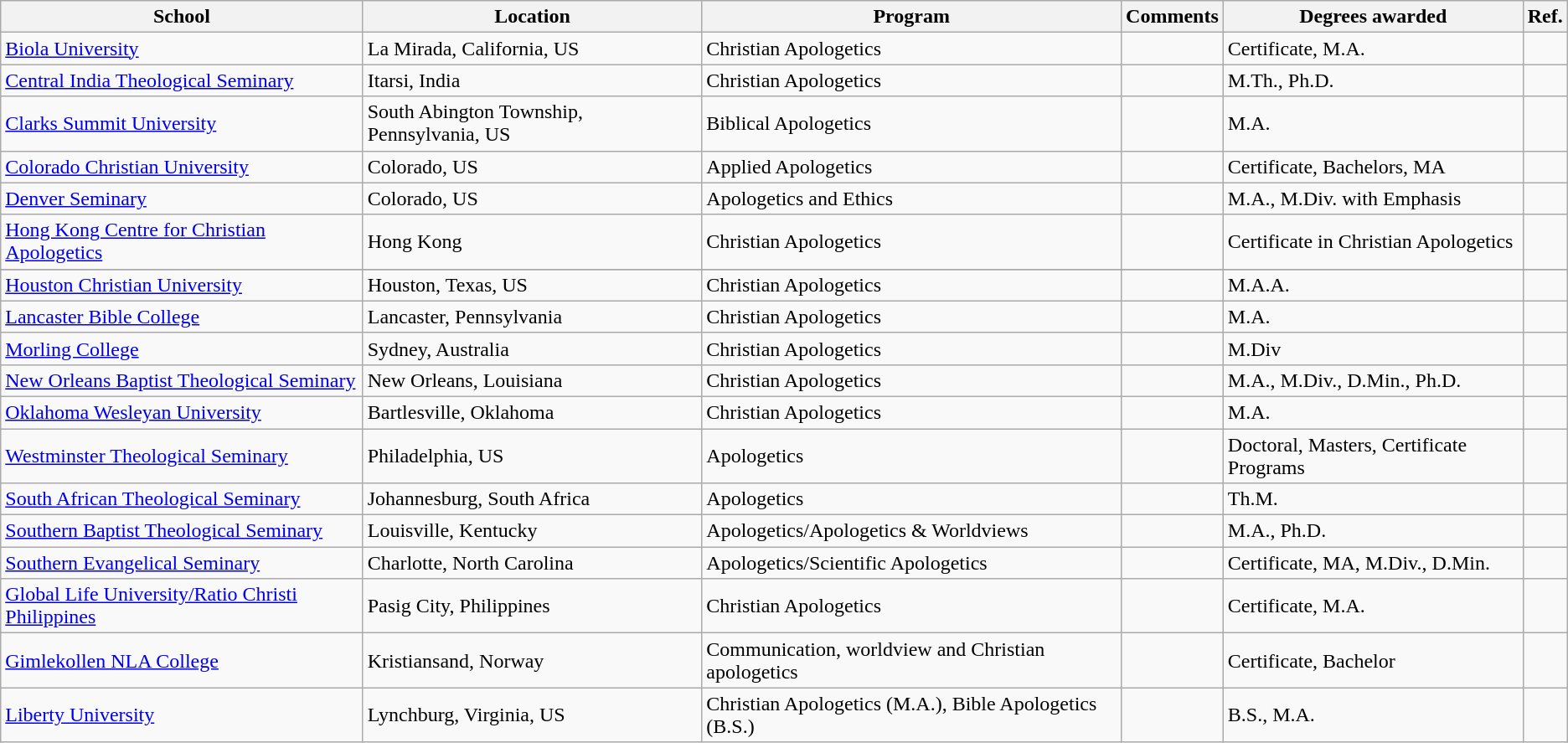<table class="wikitable sortable" border="1">
<tr>
<th>School</th>
<th>Location</th>
<th>Program</th>
<th>Comments</th>
<th>Degrees awarded</th>
<th class="unsortable">Ref.</th>
</tr>
<tr>
<td><a href='#'>Biola University</a></td>
<td>La Mirada, California, US</td>
<td>Christian Apologetics</td>
<td></td>
<td>Certificate, M.A.</td>
<td></td>
</tr>
<tr>
<td><a href='#'>Central India Theological Seminary</a></td>
<td>Itarsi, India</td>
<td>Christian Apologetics</td>
<td></td>
<td>M.Th., Ph.D.</td>
<td><br></td>
</tr>
<tr>
<td><a href='#'>Clarks Summit University</a></td>
<td>South Abington Township, Pennsylvania, US</td>
<td>Biblical Apologetics</td>
<td></td>
<td>M.A.</td>
<td></td>
</tr>
<tr>
<td><a href='#'>Colorado Christian University</a></td>
<td>Colorado, US</td>
<td>Applied Apologetics</td>
<td></td>
<td>Certificate, Bachelors, MA</td>
<td></td>
</tr>
<tr>
<td><a href='#'>Denver Seminary</a></td>
<td>Colorado, US</td>
<td>Apologetics and Ethics</td>
<td></td>
<td>M.A., M.Div. with Emphasis</td>
<td></td>
</tr>
<tr>
<td><a href='#'>Hong Kong Centre for Christian Apologetics</a></td>
<td>Hong Kong</td>
<td>Christian Apologetics</td>
<td></td>
<td>Certificate in Christian Apologetics</td>
<td></td>
</tr>
<tr>
</tr>
<tr>
<td><a href='#'>Houston Christian University</a></td>
<td>Houston, Texas, US</td>
<td>Christian Apologetics</td>
<td></td>
<td>M.A.A.</td>
<td></td>
</tr>
<tr>
<td><a href='#'>Lancaster Bible College</a></td>
<td>Lancaster, Pennsylvania</td>
<td>Christian Apologetics</td>
<td></td>
<td>M.A.</td>
<td></td>
</tr>
<tr>
<td><a href='#'>Morling College</a></td>
<td>Sydney, Australia</td>
<td>Christian Apologetics</td>
<td></td>
<td>M.Div</td>
<td></td>
</tr>
<tr>
<td><a href='#'>New Orleans Baptist Theological Seminary</a></td>
<td>New Orleans, Louisiana</td>
<td>Christian Apologetics</td>
<td></td>
<td>M.A., M.Div., D.Min., Ph.D.</td>
<td></td>
</tr>
<tr>
<td><a href='#'>Oklahoma Wesleyan University</a></td>
<td>Bartlesville, Oklahoma</td>
<td>Christian Apologetics</td>
<td></td>
<td>M.A.</td>
<td></td>
</tr>
<tr>
<td><a href='#'>Westminster Theological Seminary</a></td>
<td>Philadelphia, US</td>
<td>Apologetics</td>
<td></td>
<td>Doctoral, Masters, Certificate Programs</td>
<td></td>
</tr>
<tr>
<td><a href='#'>South African Theological Seminary</a></td>
<td>Johannesburg, South Africa</td>
<td>Apologetics</td>
<td></td>
<td>Th.M.</td>
<td></td>
</tr>
<tr>
<td><a href='#'>Southern Baptist Theological Seminary</a></td>
<td>Louisville, Kentucky</td>
<td>Apologetics/Apologetics & Worldviews</td>
<td></td>
<td>M.A., Ph.D.</td>
<td></td>
</tr>
<tr>
<td><a href='#'>Southern Evangelical Seminary</a></td>
<td>Charlotte, North Carolina</td>
<td>Apologetics/Scientific Apologetics</td>
<td></td>
<td>Certificate, MA, M.Div., D.Min.</td>
<td></td>
</tr>
<tr>
<td><a href='#'>Global Life University/Ratio Christi Philippines</a></td>
<td>Pasig City, Philippines</td>
<td>Christian Apologetics</td>
<td></td>
<td>Certificate, M.A.</td>
<td></td>
</tr>
<tr>
<td><a href='#'>Gimlekollen NLA College</a></td>
<td>Kristiansand, Norway</td>
<td>Communication, worldview and Christian apologetics</td>
<td></td>
<td>Certificate, Bachelor</td>
<td></td>
</tr>
<tr>
<td><a href='#'>Liberty University</a></td>
<td>Lynchburg, Virginia, US</td>
<td>Christian Apologetics (M.A.), Bible Apologetics (B.S.)</td>
<td></td>
<td>B.S., M.A.</td>
<td></td>
</tr>
</table>
